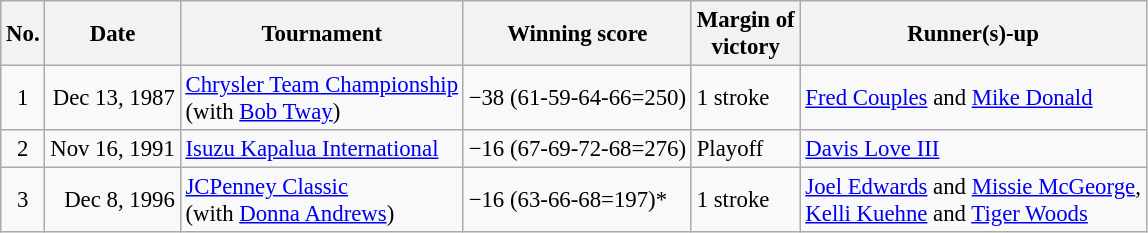<table class="wikitable" style="font-size:95%;">
<tr>
<th>No.</th>
<th>Date</th>
<th>Tournament</th>
<th>Winning score</th>
<th>Margin of<br>victory</th>
<th>Runner(s)-up</th>
</tr>
<tr>
<td align=center>1</td>
<td align=right>Dec 13, 1987</td>
<td><a href='#'>Chrysler Team Championship</a><br>(with  <a href='#'>Bob Tway</a>)</td>
<td>−38 (61-59-64-66=250)</td>
<td>1 stroke</td>
<td> <a href='#'>Fred Couples</a> and  <a href='#'>Mike Donald</a></td>
</tr>
<tr>
<td align=center>2</td>
<td align=right>Nov 16, 1991</td>
<td><a href='#'>Isuzu Kapalua International</a></td>
<td>−16 (67-69-72-68=276)</td>
<td>Playoff</td>
<td> <a href='#'>Davis Love III</a></td>
</tr>
<tr>
<td align=center>3</td>
<td align=right>Dec 8, 1996</td>
<td><a href='#'>JCPenney Classic</a><br>(with  <a href='#'>Donna Andrews</a>)</td>
<td>−16 (63-66-68=197)*</td>
<td>1 stroke</td>
<td> <a href='#'>Joel Edwards</a> and  <a href='#'>Missie McGeorge</a>,<br> <a href='#'>Kelli Kuehne</a> and  <a href='#'>Tiger Woods</a></td>
</tr>
</table>
